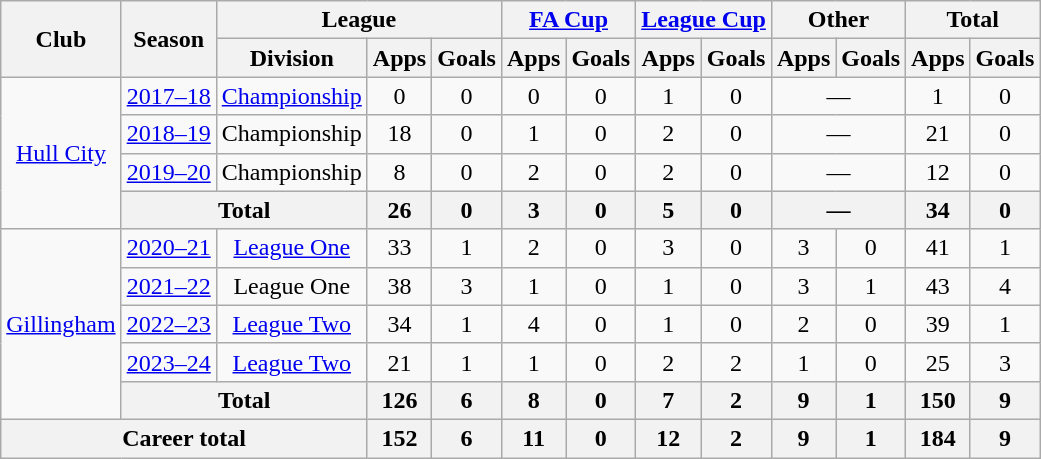<table class="wikitable" style="text-align:center;">
<tr>
<th rowspan=2>Club</th>
<th rowspan=2>Season</th>
<th colspan=3>League</th>
<th colspan=2><a href='#'>FA Cup</a></th>
<th colspan=2><a href='#'>League Cup</a></th>
<th colspan=2>Other</th>
<th colspan=2>Total</th>
</tr>
<tr>
<th>Division</th>
<th>Apps</th>
<th>Goals</th>
<th>Apps</th>
<th>Goals</th>
<th>Apps</th>
<th>Goals</th>
<th>Apps</th>
<th>Goals</th>
<th>Apps</th>
<th>Goals</th>
</tr>
<tr>
<td rowspan="4"><a href='#'>Hull City</a></td>
<td><a href='#'>2017–18</a></td>
<td><a href='#'>Championship</a></td>
<td>0</td>
<td>0</td>
<td>0</td>
<td>0</td>
<td>1</td>
<td>0</td>
<td colspan=2>—</td>
<td>1</td>
<td>0</td>
</tr>
<tr>
<td><a href='#'>2018–19</a></td>
<td>Championship</td>
<td>18</td>
<td>0</td>
<td>1</td>
<td>0</td>
<td>2</td>
<td>0</td>
<td colspan=2>—</td>
<td>21</td>
<td>0</td>
</tr>
<tr>
<td><a href='#'>2019–20</a></td>
<td>Championship</td>
<td>8</td>
<td>0</td>
<td>2</td>
<td>0</td>
<td>2</td>
<td>0</td>
<td colspan=2>—</td>
<td>12</td>
<td>0</td>
</tr>
<tr>
<th colspan=2>Total</th>
<th>26</th>
<th>0</th>
<th>3</th>
<th>0</th>
<th>5</th>
<th>0</th>
<th colspan=2>—</th>
<th>34</th>
<th>0</th>
</tr>
<tr>
<td rowspan="5"><a href='#'>Gillingham</a></td>
<td><a href='#'>2020–21</a></td>
<td><a href='#'>League One</a></td>
<td>33</td>
<td>1</td>
<td>2</td>
<td>0</td>
<td>3</td>
<td>0</td>
<td>3</td>
<td>0</td>
<td>41</td>
<td>1</td>
</tr>
<tr>
<td><a href='#'>2021–22</a></td>
<td>League One</td>
<td>38</td>
<td>3</td>
<td>1</td>
<td>0</td>
<td>1</td>
<td>0</td>
<td>3</td>
<td>1</td>
<td>43</td>
<td>4</td>
</tr>
<tr>
<td><a href='#'>2022–23</a></td>
<td><a href='#'>League Two</a></td>
<td>34</td>
<td>1</td>
<td>4</td>
<td>0</td>
<td>1</td>
<td>0</td>
<td>2</td>
<td>0</td>
<td>39</td>
<td>1</td>
</tr>
<tr>
<td><a href='#'>2023–24</a></td>
<td><a href='#'>League Two</a></td>
<td>21</td>
<td>1</td>
<td>1</td>
<td>0</td>
<td>2</td>
<td>2</td>
<td>1</td>
<td>0</td>
<td>25</td>
<td>3</td>
</tr>
<tr>
<th colspan=2>Total</th>
<th>126</th>
<th>6</th>
<th>8</th>
<th>0</th>
<th>7</th>
<th>2</th>
<th>9</th>
<th>1</th>
<th>150</th>
<th>9</th>
</tr>
<tr>
<th colspan="3">Career total</th>
<th>152</th>
<th>6</th>
<th>11</th>
<th>0</th>
<th>12</th>
<th>2</th>
<th>9</th>
<th>1</th>
<th>184</th>
<th>9</th>
</tr>
</table>
